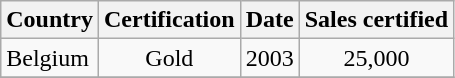<table class="wikitable">
<tr>
<th>Country</th>
<th>Certification</th>
<th>Date</th>
<th>Sales certified</th>
</tr>
<tr>
<td>Belgium</td>
<td align="center">Gold</td>
<td align="center">2003</td>
<td align="center">25,000</td>
</tr>
<tr>
</tr>
</table>
